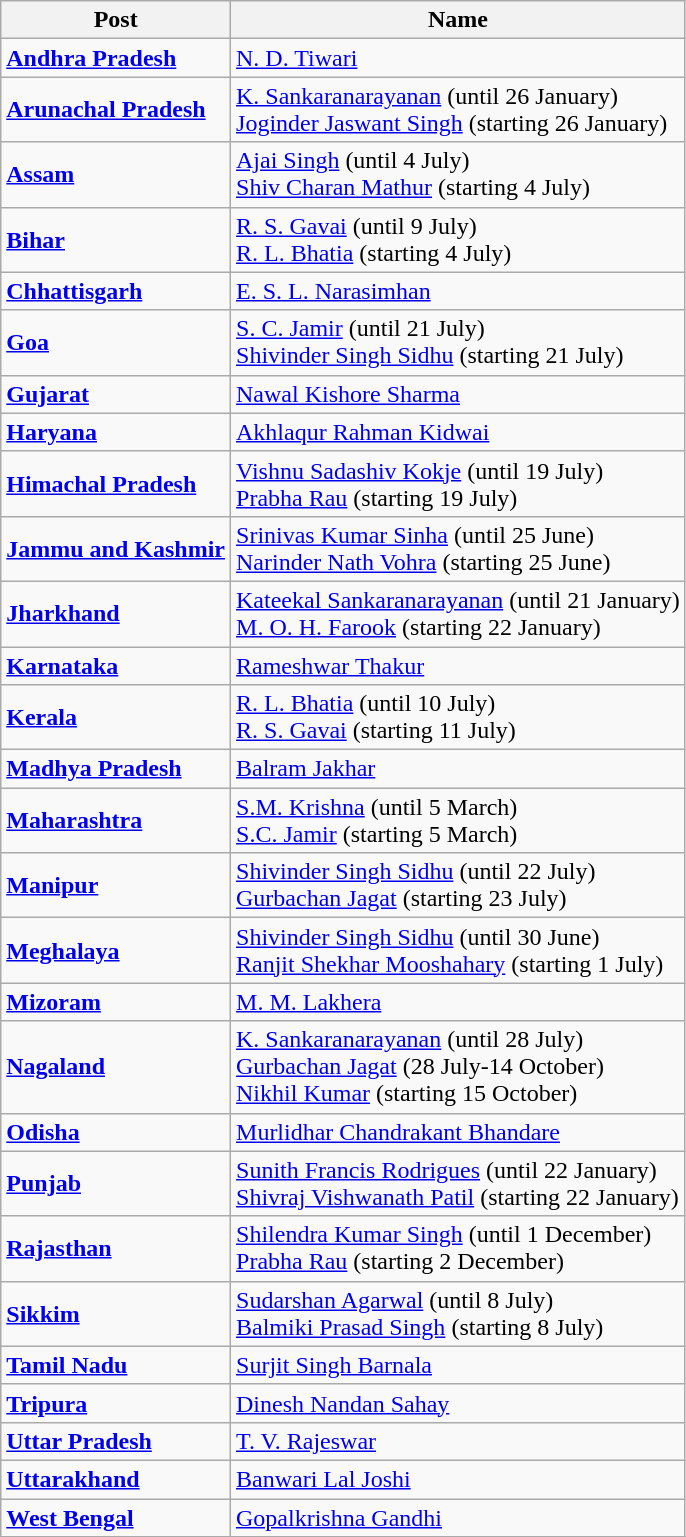<table class=wikitable>
<tr>
<th>Post</th>
<th>Name</th>
</tr>
<tr>
<td><strong><a href='#'>Andhra Pradesh</a></strong></td>
<td><a href='#'>N. D. Tiwari</a></td>
</tr>
<tr>
<td><strong><a href='#'>Arunachal Pradesh</a></strong></td>
<td><a href='#'>K. Sankaranarayanan</a> (until 26 January)<br><a href='#'>Joginder Jaswant Singh</a> (starting 26 January)</td>
</tr>
<tr>
<td><strong><a href='#'>Assam</a></strong></td>
<td><a href='#'>Ajai Singh</a> (until 4 July)<br><a href='#'>Shiv Charan Mathur</a> (starting 4 July)</td>
</tr>
<tr>
<td><strong><a href='#'>Bihar</a></strong></td>
<td><a href='#'>R. S. Gavai</a> (until 9 July)<br><a href='#'>R. L. Bhatia</a> (starting 4 July)</td>
</tr>
<tr>
<td><strong><a href='#'>Chhattisgarh</a></strong></td>
<td><a href='#'>E. S. L. Narasimhan</a></td>
</tr>
<tr>
<td><strong><a href='#'>Goa</a></strong></td>
<td><a href='#'>S. C. Jamir</a> (until 21 July)<br><a href='#'>Shivinder Singh Sidhu</a> (starting 21 July)</td>
</tr>
<tr>
<td><strong><a href='#'>Gujarat</a></strong></td>
<td><a href='#'>Nawal Kishore Sharma</a></td>
</tr>
<tr>
<td><strong><a href='#'>Haryana</a></strong></td>
<td><a href='#'>Akhlaqur Rahman Kidwai</a></td>
</tr>
<tr>
<td><strong><a href='#'>Himachal Pradesh</a></strong></td>
<td><a href='#'>Vishnu Sadashiv Kokje</a> (until 19 July)<br><a href='#'>Prabha Rau</a> (starting 19 July)</td>
</tr>
<tr>
<td><strong><a href='#'>Jammu and Kashmir</a></strong></td>
<td><a href='#'>Srinivas Kumar Sinha</a> (until 25 June)<br><a href='#'>Narinder Nath Vohra</a> (starting 25 June)</td>
</tr>
<tr>
<td><strong><a href='#'>Jharkhand</a></strong></td>
<td><a href='#'>Kateekal Sankaranarayanan</a> (until 21 January)<br><a href='#'>M. O. H. Farook</a> (starting 22 January)</td>
</tr>
<tr>
<td><strong><a href='#'>Karnataka</a></strong></td>
<td><a href='#'>Rameshwar Thakur</a></td>
</tr>
<tr>
<td><strong><a href='#'>Kerala</a></strong></td>
<td><a href='#'>R. L. Bhatia</a> (until 10 July)<br><a href='#'>R. S. Gavai</a> (starting 11 July)</td>
</tr>
<tr>
<td><strong><a href='#'>Madhya Pradesh</a></strong></td>
<td><a href='#'>Balram Jakhar</a></td>
</tr>
<tr>
<td><strong><a href='#'>Maharashtra</a></strong></td>
<td><a href='#'>S.M. Krishna</a> (until 5 March)<br><a href='#'>S.C. Jamir</a> (starting 5 March)</td>
</tr>
<tr>
<td><strong><a href='#'>Manipur</a></strong></td>
<td><a href='#'>Shivinder Singh Sidhu</a> (until 22 July)<br><a href='#'>Gurbachan Jagat</a> (starting 23 July)</td>
</tr>
<tr>
<td><strong><a href='#'>Meghalaya</a></strong></td>
<td><a href='#'>Shivinder Singh Sidhu</a> (until 30 June)<br><a href='#'>Ranjit Shekhar Mooshahary</a> (starting 1 July)</td>
</tr>
<tr>
<td><strong><a href='#'>Mizoram</a></strong></td>
<td><a href='#'>M. M. Lakhera</a></td>
</tr>
<tr>
<td><strong><a href='#'>Nagaland</a></strong></td>
<td><a href='#'>K. Sankaranarayanan</a> (until 28 July)<br><a href='#'>Gurbachan Jagat</a> (28 July-14 October)<br><a href='#'>Nikhil Kumar</a> (starting 15 October)</td>
</tr>
<tr>
<td><strong><a href='#'>Odisha</a></strong></td>
<td><a href='#'>Murlidhar Chandrakant Bhandare</a></td>
</tr>
<tr>
<td><strong><a href='#'>Punjab</a></strong></td>
<td><a href='#'>Sunith Francis Rodrigues</a> (until 22 January)<br><a href='#'>Shivraj Vishwanath Patil</a> (starting 22 January)</td>
</tr>
<tr>
<td><strong><a href='#'>Rajasthan</a></strong></td>
<td><a href='#'>Shilendra Kumar Singh</a> (until 1 December)<br><a href='#'>Prabha Rau</a> (starting 2 December)</td>
</tr>
<tr>
<td><strong><a href='#'>Sikkim</a></strong></td>
<td><a href='#'>Sudarshan Agarwal</a> (until 8 July)<br><a href='#'>Balmiki Prasad Singh</a> (starting 8 July)</td>
</tr>
<tr>
<td><strong><a href='#'>Tamil Nadu</a></strong></td>
<td><a href='#'>Surjit Singh Barnala</a></td>
</tr>
<tr>
<td><strong><a href='#'>Tripura</a></strong></td>
<td><a href='#'>Dinesh Nandan Sahay</a></td>
</tr>
<tr>
<td><strong><a href='#'>Uttar Pradesh</a></strong></td>
<td><a href='#'>T. V. Rajeswar</a></td>
</tr>
<tr>
<td><strong><a href='#'>Uttarakhand</a></strong></td>
<td><a href='#'>Banwari Lal Joshi</a></td>
</tr>
<tr>
<td><strong><a href='#'>West Bengal</a></strong></td>
<td><a href='#'>Gopalkrishna Gandhi</a></td>
</tr>
<tr>
</tr>
</table>
